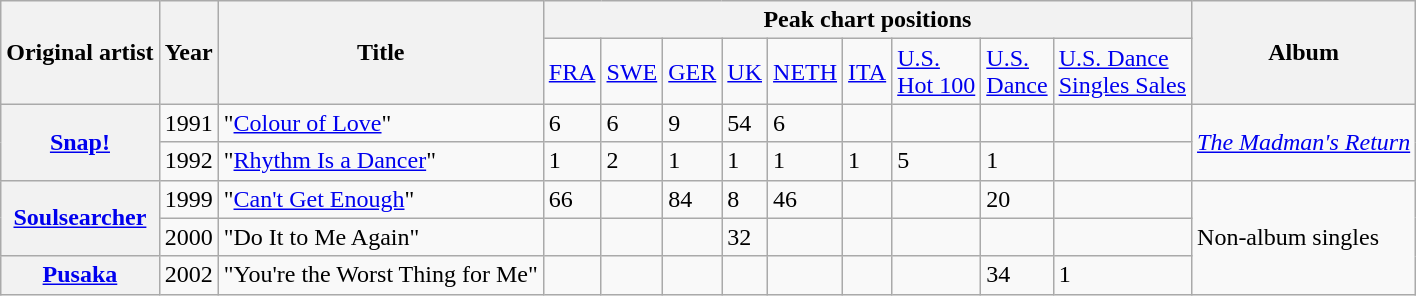<table class="wikitable">
<tr>
<th scope="col" rowspan="2">Original artist</th>
<th scope="col" rowspan="2">Year</th>
<th scope="col" rowspan="2">Title</th>
<th scope="col" colspan="9">Peak chart positions</th>
<th scope="col" rowspan="2">Album</th>
</tr>
<tr>
<td><a href='#'>FRA</a></td>
<td><a href='#'>SWE</a></td>
<td><a href='#'>GER</a></td>
<td><a href='#'>UK</a></td>
<td><a href='#'>NETH</a></td>
<td><a href='#'>ITA</a></td>
<td><a href='#'>U.S.<br>Hot 100</a></td>
<td><a href='#'>U.S.<br>Dance</a></td>
<td><a href='#'>U.S. Dance<br>Singles Sales</a></td>
</tr>
<tr>
<th rowspan="2"><a href='#'>Snap!</a></th>
<td>1991</td>
<td>"<a href='#'>Colour of Love</a>"</td>
<td>6</td>
<td>6</td>
<td>9</td>
<td>54</td>
<td>6</td>
<td></td>
<td></td>
<td></td>
<td></td>
<td rowspan="2"><em><a href='#'>The Madman's Return</a></em></td>
</tr>
<tr>
<td>1992</td>
<td>"<a href='#'>Rhythm Is a Dancer</a>"</td>
<td>1</td>
<td>2</td>
<td>1</td>
<td>1</td>
<td>1</td>
<td>1</td>
<td>5</td>
<td>1</td>
<td></td>
</tr>
<tr>
<th rowspan="2"><a href='#'>Soulsearcher</a></th>
<td>1999</td>
<td>"<a href='#'>Can't Get Enough</a>"</td>
<td>66</td>
<td></td>
<td>84</td>
<td>8</td>
<td>46</td>
<td></td>
<td></td>
<td>20</td>
<td></td>
<td rowspan="3">Non-album singles</td>
</tr>
<tr>
<td>2000</td>
<td>"Do It to Me Again"</td>
<td></td>
<td></td>
<td></td>
<td>32</td>
<td></td>
<td></td>
<td></td>
<td></td>
<td></td>
</tr>
<tr>
<th><a href='#'>Pusaka</a></th>
<td>2002</td>
<td>"You're the Worst Thing for Me"</td>
<td></td>
<td></td>
<td></td>
<td></td>
<td></td>
<td></td>
<td></td>
<td>34</td>
<td>1</td>
</tr>
</table>
